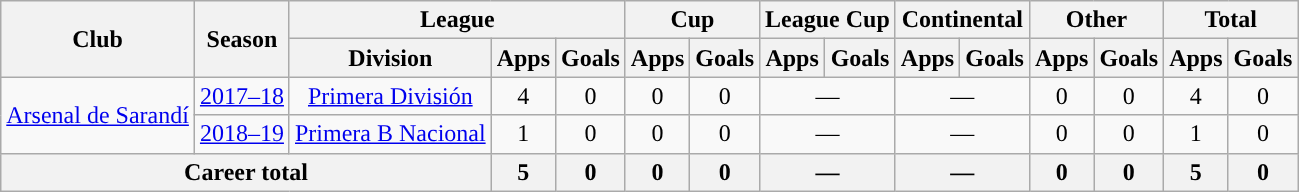<table class="wikitable" style="text-align:center">
<tr>
<th rowspan="2">Club</th>
<th rowspan="2">Season</th>
<th colspan="3">League</th>
<th colspan="2">Cup</th>
<th colspan="2">League Cup</th>
<th colspan="2">Continental</th>
<th colspan="2">Other</th>
<th colspan="2">Total</th>
</tr>
<tr>
<th>Division</th>
<th>Apps</th>
<th>Goals</th>
<th>Apps</th>
<th>Goals</th>
<th>Apps</th>
<th>Goals</th>
<th>Apps</th>
<th>Goals</th>
<th>Apps</th>
<th>Goals</th>
<th>Apps</th>
<th>Goals</th>
</tr>
<tr>
<td rowspan="2"><a href='#'>Arsenal de Sarandí</a></td>
<td><a href='#'>2017–18</a></td>
<td rowspan="1"><a href='#'>Primera División</a></td>
<td>4</td>
<td>0</td>
<td>0</td>
<td>0</td>
<td colspan="2">—</td>
<td colspan="2">—</td>
<td>0</td>
<td>0</td>
<td>4</td>
<td>0</td>
</tr>
<tr>
<td><a href='#'>2018–19</a></td>
<td rowspan="1"><a href='#'>Primera B Nacional</a></td>
<td>1</td>
<td>0</td>
<td>0</td>
<td>0</td>
<td colspan="2">—</td>
<td colspan="2">—</td>
<td>0</td>
<td>0</td>
<td>1</td>
<td>0</td>
</tr>
<tr>
<th colspan="3">Career total</th>
<th>5</th>
<th>0</th>
<th>0</th>
<th>0</th>
<th colspan="2">—</th>
<th colspan="2">—</th>
<th>0</th>
<th>0</th>
<th>5</th>
<th>0</th>
</tr>
</table>
